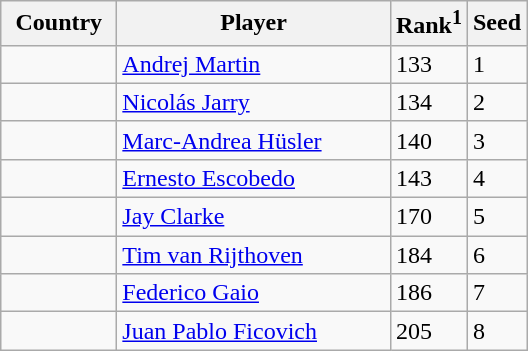<table class="sortable wikitable">
<tr>
<th width="70">Country</th>
<th width="175">Player</th>
<th>Rank<sup>1</sup></th>
<th>Seed</th>
</tr>
<tr>
<td></td>
<td><a href='#'>Andrej Martin</a></td>
<td>133</td>
<td>1</td>
</tr>
<tr>
<td></td>
<td><a href='#'>Nicolás Jarry</a></td>
<td>134</td>
<td>2</td>
</tr>
<tr>
<td></td>
<td><a href='#'>Marc-Andrea Hüsler</a></td>
<td>140</td>
<td>3</td>
</tr>
<tr>
<td></td>
<td><a href='#'>Ernesto Escobedo</a></td>
<td>143</td>
<td>4</td>
</tr>
<tr>
<td></td>
<td><a href='#'>Jay Clarke</a></td>
<td>170</td>
<td>5</td>
</tr>
<tr>
<td></td>
<td><a href='#'>Tim van Rijthoven</a></td>
<td>184</td>
<td>6</td>
</tr>
<tr>
<td></td>
<td><a href='#'>Federico Gaio</a></td>
<td>186</td>
<td>7</td>
</tr>
<tr>
<td></td>
<td><a href='#'>Juan Pablo Ficovich</a></td>
<td>205</td>
<td>8</td>
</tr>
</table>
